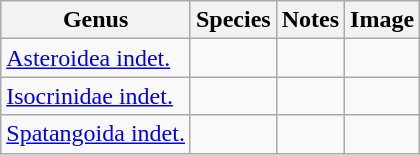<table class="wikitable">
<tr>
<th>Genus</th>
<th>Species</th>
<th>Notes</th>
<th>Image</th>
</tr>
<tr>
<td><a href='#'>Asteroidea indet.</a></td>
<td></td>
<td></td>
<td></td>
</tr>
<tr>
<td><a href='#'>Isocrinidae indet.</a></td>
<td></td>
<td></td>
<td></td>
</tr>
<tr>
<td><a href='#'>Spatangoida indet.</a></td>
<td></td>
<td></td>
<td></td>
</tr>
</table>
